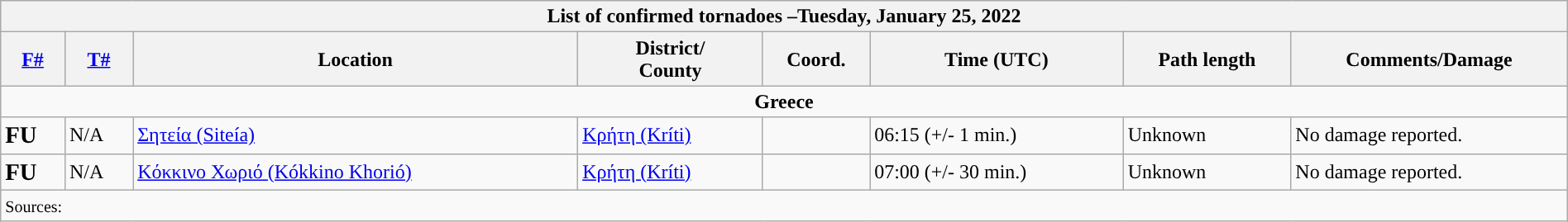<table class="wikitable collapsible" width="100%">
<tr>
<th colspan="8">List of confirmed tornadoes –Tuesday, January 25, 2022</th>
</tr>
<tr>
<th><a href='#'>F#</a></th>
<th><a href='#'>T#</a></th>
<th>Location</th>
<th>District/<br>County</th>
<th>Coord.</th>
<th>Time (UTC)</th>
<th>Path length</th>
<th>Comments/Damage</th>
</tr>
<tr>
<td colspan="8" align=center><strong>Greece</strong></td>
</tr>
<tr>
<td><big><strong>FU</strong></big></td>
<td>N/A</td>
<td><a href='#'>Σητεία (Siteía)</a></td>
<td><a href='#'>Κρήτη (Kríti)</a></td>
<td></td>
<td>06:15 (+/- 1 min.)</td>
<td>Unknown</td>
<td>No damage reported.</td>
</tr>
<tr>
<td><big><strong>FU</strong></big></td>
<td>N/A</td>
<td><a href='#'>Κόκκινο Χωριό (Kókkino Khorió)</a></td>
<td><a href='#'>Κρήτη (Kríti)</a></td>
<td></td>
<td>07:00 (+/- 30 min.)</td>
<td>Unknown</td>
<td>No damage reported.</td>
</tr>
<tr>
<td colspan="8"><small>Sources:  </small></td>
</tr>
</table>
